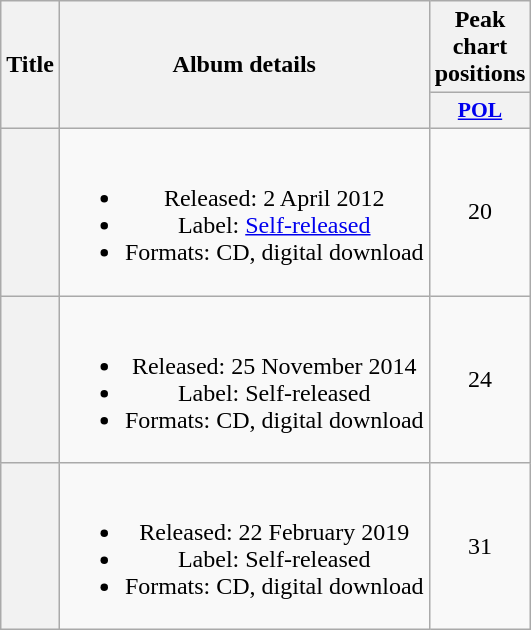<table class="wikitable plainrowheaders" style="text-align:center;">
<tr>
<th rowspan="2" scope="col">Title</th>
<th rowspan="2" scope="col">Album details</th>
<th colspan="1" scope="col">Peak chart positions</th>
</tr>
<tr>
<th scope="col" style="width:3em;font-size:90%;"><a href='#'>POL</a><br></th>
</tr>
<tr>
<th scope="row"></th>
<td><br><ul><li>Released: 2 April 2012</li><li>Label: <a href='#'>Self-released</a></li><li>Formats: CD, digital download</li></ul></td>
<td>20</td>
</tr>
<tr>
<th scope="row"></th>
<td><br><ul><li>Released: 25 November 2014</li><li>Label: Self-released</li><li>Formats: CD, digital download</li></ul></td>
<td>24</td>
</tr>
<tr>
<th scope="row"></th>
<td><br><ul><li>Released: 22 February 2019</li><li>Label: Self-released</li><li>Formats: CD, digital download</li></ul></td>
<td>31</td>
</tr>
</table>
